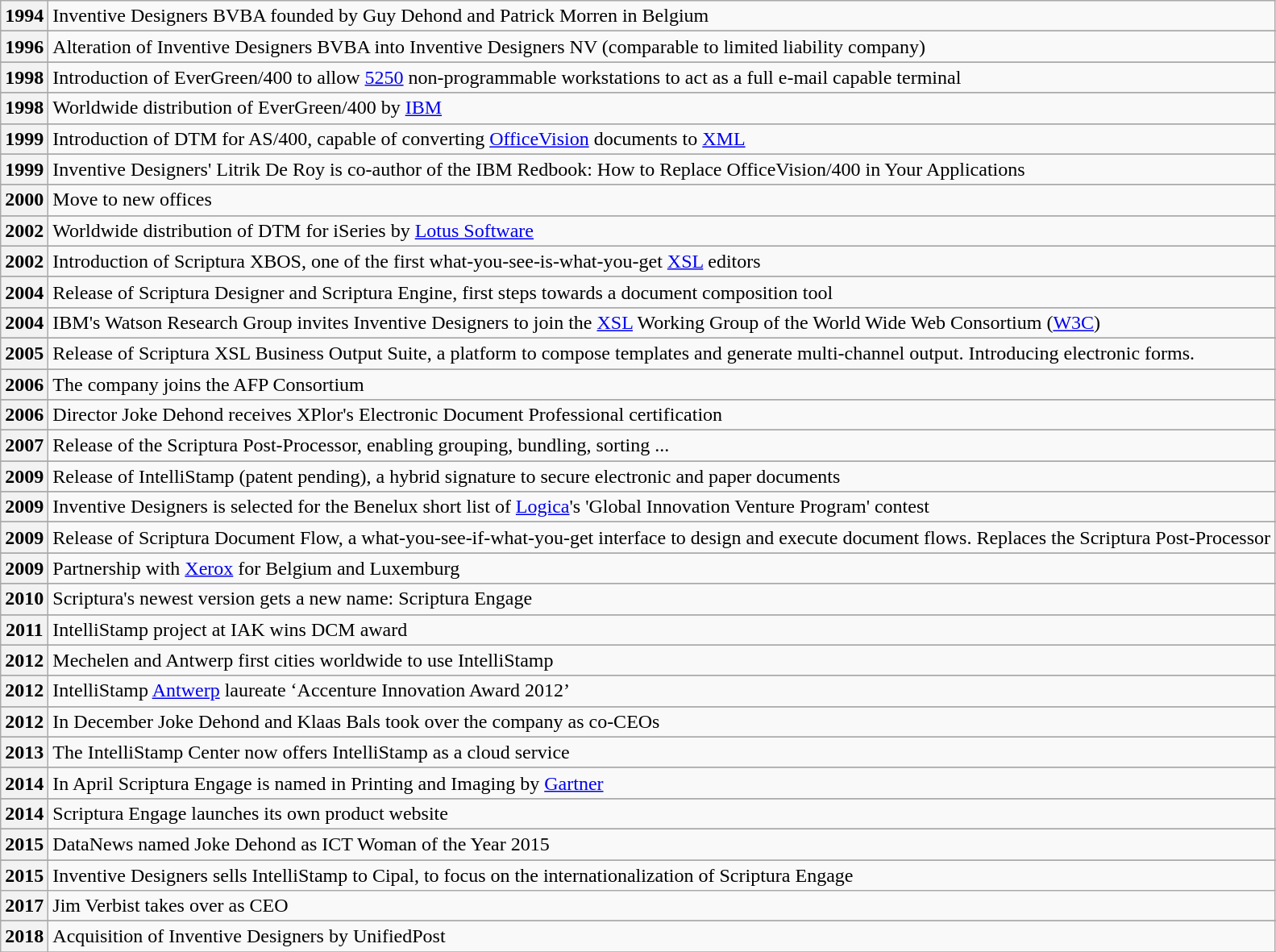<table class="wikitable">
<tr>
<th>1994</th>
<td>Inventive Designers BVBA founded by Guy Dehond and Patrick Morren in Belgium</td>
</tr>
<tr>
</tr>
<tr>
<th>1996</th>
<td>Alteration of Inventive Designers BVBA into Inventive Designers NV (comparable to limited liability company)</td>
</tr>
<tr>
</tr>
<tr>
<th>1998</th>
<td>Introduction of EverGreen/400 to allow <a href='#'>5250</a> non-programmable workstations to act as a full e-mail capable terminal</td>
</tr>
<tr>
</tr>
<tr>
<th>1998</th>
<td>Worldwide distribution of EverGreen/400 by <a href='#'>IBM</a></td>
</tr>
<tr>
</tr>
<tr>
<th>1999</th>
<td>Introduction of DTM for AS/400, capable of converting <a href='#'>OfficeVision</a> documents to <a href='#'>XML</a></td>
</tr>
<tr>
</tr>
<tr>
<th>1999</th>
<td>Inventive Designers' Litrik De Roy is co-author of the IBM Redbook: How to Replace OfficeVision/400 in Your Applications</td>
</tr>
<tr>
</tr>
<tr>
<th>2000</th>
<td>Move to new offices</td>
</tr>
<tr>
</tr>
<tr>
<th>2002</th>
<td>Worldwide distribution of DTM for iSeries by <a href='#'>Lotus Software</a></td>
</tr>
<tr>
</tr>
<tr>
<th>2002</th>
<td>Introduction of Scriptura XBOS, one of the first what-you-see-is-what-you-get <a href='#'>XSL</a> editors</td>
</tr>
<tr>
</tr>
<tr>
<th>2004</th>
<td>Release of Scriptura Designer and Scriptura Engine, first steps towards a document composition tool</td>
</tr>
<tr>
</tr>
<tr>
<th>2004</th>
<td>IBM's Watson Research Group invites Inventive Designers to join the <a href='#'>XSL</a> Working Group of the World Wide Web Consortium (<a href='#'>W3C</a>)</td>
</tr>
<tr>
</tr>
<tr>
<th>2005</th>
<td>Release of Scriptura XSL Business Output Suite, a platform to compose templates and generate multi-channel output. Introducing electronic forms.</td>
</tr>
<tr>
</tr>
<tr>
<th>2006</th>
<td>The company joins the AFP Consortium</td>
</tr>
<tr>
</tr>
<tr>
<th>2006</th>
<td>Director Joke Dehond receives XPlor's Electronic Document Professional certification</td>
</tr>
<tr>
</tr>
<tr>
<th>2007</th>
<td>Release of the Scriptura Post-Processor, enabling grouping, bundling, sorting ...</td>
</tr>
<tr>
</tr>
<tr>
<th>2009</th>
<td>Release of IntelliStamp (patent pending), a hybrid signature to secure electronic and paper documents</td>
</tr>
<tr>
</tr>
<tr>
<th>2009</th>
<td>Inventive Designers is selected for the Benelux short list of <a href='#'>Logica</a>'s 'Global Innovation Venture Program' contest</td>
</tr>
<tr>
</tr>
<tr>
<th>2009</th>
<td>Release of Scriptura Document Flow, a what-you-see-if-what-you-get interface to design and execute document flows. Replaces the Scriptura Post-Processor</td>
</tr>
<tr>
</tr>
<tr>
<th>2009</th>
<td>Partnership with <a href='#'>Xerox</a> for Belgium and Luxemburg</td>
</tr>
<tr>
</tr>
<tr>
<th>2010</th>
<td>Scriptura's newest version gets a new name: Scriptura Engage</td>
</tr>
<tr>
</tr>
<tr>
<th>2011</th>
<td>IntelliStamp project at IAK wins DCM award</td>
</tr>
<tr>
</tr>
<tr>
<th>2012</th>
<td>Mechelen and Antwerp first cities worldwide to use IntelliStamp</td>
</tr>
<tr>
</tr>
<tr>
<th>2012</th>
<td>IntelliStamp <a href='#'>Antwerp</a> laureate ‘Accenture Innovation Award 2012’</td>
</tr>
<tr>
</tr>
<tr>
<th>2012</th>
<td>In December Joke Dehond and Klaas Bals took over the company as co-CEOs</td>
</tr>
<tr>
</tr>
<tr>
<th>2013</th>
<td>The IntelliStamp Center now offers IntelliStamp as a cloud service</td>
</tr>
<tr>
</tr>
<tr>
<th>2014</th>
<td>In April Scriptura Engage is named in Printing and Imaging by <a href='#'>Gartner</a></td>
</tr>
<tr>
</tr>
<tr>
<th>2014</th>
<td>Scriptura Engage launches its own product website</td>
</tr>
<tr>
</tr>
<tr>
</tr>
<tr>
<th>2015</th>
<td>DataNews named Joke Dehond as ICT Woman of the Year 2015</td>
</tr>
<tr>
</tr>
<tr>
<th>2015</th>
<td>Inventive Designers sells IntelliStamp to Cipal, to focus on the internationalization of Scriptura Engage</td>
</tr>
<tr>
<th>2017</th>
<td>Jim Verbist takes over as CEO</td>
</tr>
<tr>
</tr>
<tr>
<th>2018</th>
<td>Acquisition of Inventive Designers by UnifiedPost</td>
</tr>
<tr>
</tr>
<tr>
</tr>
</table>
